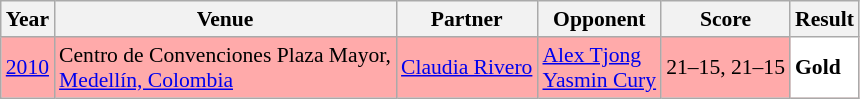<table class="sortable wikitable" style="font-size: 90%;">
<tr>
<th>Year</th>
<th>Venue</th>
<th>Partner</th>
<th>Opponent</th>
<th>Score</th>
<th>Result</th>
</tr>
<tr style="background:#FFAAAA">
<td align="center"><a href='#'>2010</a></td>
<td align="left">Centro de Convenciones Plaza Mayor,<br><a href='#'>Medellín, Colombia</a></td>
<td align="left"> <a href='#'>Claudia Rivero</a></td>
<td align="left"> <a href='#'>Alex Tjong</a> <br>  <a href='#'>Yasmin Cury</a></td>
<td align="left">21–15, 21–15</td>
<td style="text-align:left; background:white"> <strong>Gold</strong></td>
</tr>
</table>
